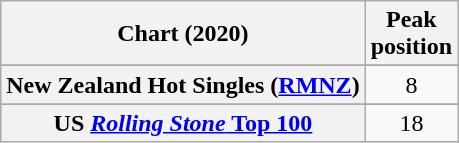<table class="wikitable sortable plainrowheaders" style="text-align:center">
<tr>
<th scope="col">Chart (2020)</th>
<th scope="col">Peak<br>position</th>
</tr>
<tr>
</tr>
<tr>
</tr>
<tr>
<th scope="row">New Zealand Hot Singles (<a href='#'>RMNZ</a>)</th>
<td>8</td>
</tr>
<tr>
</tr>
<tr>
</tr>
<tr>
</tr>
<tr>
</tr>
<tr>
<th scope="row">US <a href='#'><em>Rolling Stone</em> Top 100</a></th>
<td>18</td>
</tr>
</table>
